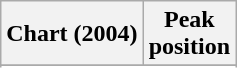<table class="wikitable sortable plainrowheaders" style="text-align:center">
<tr>
<th scope="col">Chart (2004)</th>
<th scope="col">Peak<br> position</th>
</tr>
<tr>
</tr>
<tr>
</tr>
</table>
